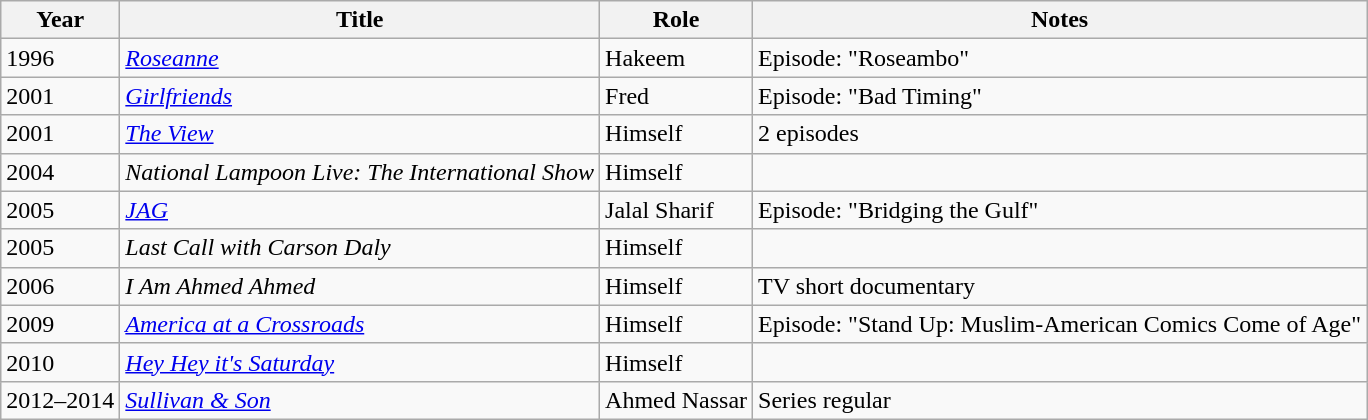<table class="wikitable sortable">
<tr>
<th>Year</th>
<th>Title</th>
<th>Role</th>
<th class="unsortable">Notes</th>
</tr>
<tr>
<td>1996</td>
<td><em><a href='#'>Roseanne</a></em></td>
<td>Hakeem</td>
<td>Episode: "Roseambo"</td>
</tr>
<tr>
<td>2001</td>
<td><em><a href='#'>Girlfriends</a></em></td>
<td>Fred</td>
<td>Episode: "Bad Timing"</td>
</tr>
<tr>
<td>2001</td>
<td><em><a href='#'>The View</a></em></td>
<td>Himself</td>
<td>2 episodes</td>
</tr>
<tr>
<td>2004</td>
<td><em>National Lampoon Live: The International Show</em></td>
<td>Himself</td>
<td></td>
</tr>
<tr>
<td>2005</td>
<td><em><a href='#'>JAG</a></em></td>
<td>Jalal Sharif</td>
<td>Episode: "Bridging the Gulf"</td>
</tr>
<tr>
<td>2005</td>
<td><em>Last Call with Carson Daly</em></td>
<td>Himself</td>
<td></td>
</tr>
<tr>
<td>2006</td>
<td><em>I Am Ahmed Ahmed</em></td>
<td>Himself</td>
<td>TV short documentary</td>
</tr>
<tr>
<td>2009</td>
<td><em><a href='#'>America at a Crossroads</a></em></td>
<td>Himself</td>
<td>Episode: "Stand Up: Muslim-American Comics Come of Age"</td>
</tr>
<tr>
<td>2010</td>
<td><em><a href='#'>Hey Hey it's Saturday</a></em></td>
<td>Himself</td>
<td></td>
</tr>
<tr>
<td>2012–2014</td>
<td><em><a href='#'>Sullivan & Son</a></em></td>
<td>Ahmed Nassar</td>
<td>Series regular</td>
</tr>
</table>
